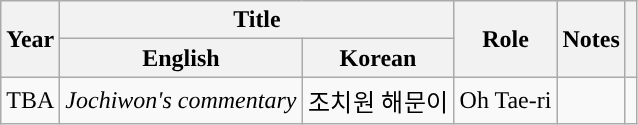<table class="wikitable sortable">
<tr>
<th scope="col" rowspan="2">Year</th>
<th scope="col" colspan="2">Title</th>
<th scope="col" rowspan="2">Role</th>
<th scope="col" rowspan="2" class="unsortable">Notes</th>
<th scope="col" rowspan="2" class="unsortable"></th>
</tr>
<tr>
<th>English</th>
<th>Korean</th>
</tr>
<tr>
<td scope="row">TBA</td>
<td><em>Jochiwon's commentary</em></td>
<td>조치원 해문이</td>
<td>Oh Tae-ri</td>
<td></td>
<td></td>
</tr>
</table>
